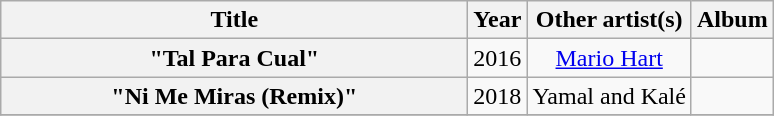<table class="wikitable plainrowheaders" style="text-align:center;">
<tr>
<th scope="col" style="width:19em;">Title</th>
<th scope="col">Year</th>
<th scope="col">Other artist(s)</th>
<th scope="col">Album</th>
</tr>
<tr>
<th scope="row">"Tal Para Cual"</th>
<td rowspan="1">2016</td>
<td rowspan="1"><a href='#'>Mario Hart</a></td>
<td></td>
</tr>
<tr>
<th scope="row">"Ni Me Miras (Remix)"</th>
<td rowspan="1">2018</td>
<td rowspan="1">Yamal and Kalé</td>
<td></td>
</tr>
<tr>
</tr>
</table>
